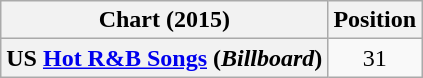<table class="wikitable plainrowheaders" style="text-align:center">
<tr>
<th scope="col">Chart (2015)</th>
<th scope="col">Position</th>
</tr>
<tr>
<th scope="row">US <a href='#'>Hot R&B Songs</a> (<em>Billboard</em>)</th>
<td>31</td>
</tr>
</table>
